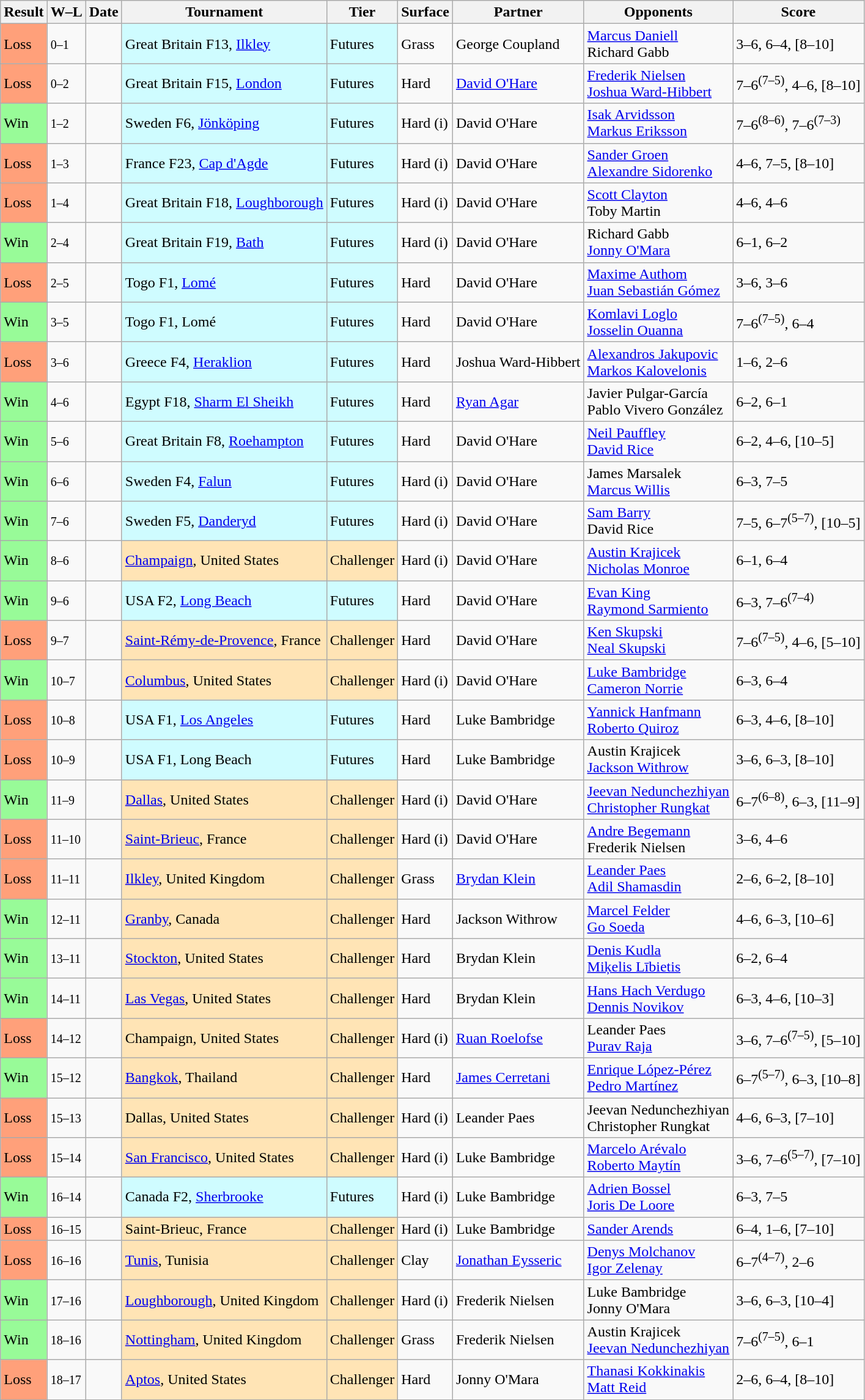<table class="sortable wikitable">
<tr>
<th>Result</th>
<th class="unsortable">W–L</th>
<th>Date</th>
<th>Tournament</th>
<th>Tier</th>
<th>Surface</th>
<th>Partner</th>
<th>Opponents</th>
<th class="unsortable">Score</th>
</tr>
<tr>
<td bgcolor=FFA07A>Loss</td>
<td><small>0–1</small></td>
<td></td>
<td style="background:#cffcff;">Great Britain F13, <a href='#'>Ilkley</a></td>
<td style="background:#cffcff;">Futures</td>
<td>Grass</td>
<td> George Coupland</td>
<td> <a href='#'>Marcus Daniell</a><br> Richard Gabb</td>
<td>3–6, 6–4, [8–10]</td>
</tr>
<tr>
<td bgcolor=FFA07A>Loss</td>
<td><small>0–2</small></td>
<td></td>
<td style="background:#cffcff;">Great Britain F15, <a href='#'>London</a></td>
<td style="background:#cffcff;">Futures</td>
<td>Hard</td>
<td> <a href='#'>David O'Hare</a></td>
<td> <a href='#'>Frederik Nielsen</a><br> <a href='#'>Joshua Ward-Hibbert</a></td>
<td>7–6<sup>(7–5)</sup>, 4–6, [8–10]</td>
</tr>
<tr>
<td bgcolor=98FB98>Win</td>
<td><small>1–2</small></td>
<td></td>
<td style="background:#cffcff;">Sweden F6, <a href='#'>Jönköping</a></td>
<td style="background:#cffcff;">Futures</td>
<td>Hard (i)</td>
<td> David O'Hare</td>
<td> <a href='#'>Isak Arvidsson</a><br> <a href='#'>Markus Eriksson</a></td>
<td>7–6<sup>(8–6)</sup>, 7–6<sup>(7–3)</sup></td>
</tr>
<tr>
<td bgcolor=FFA07A>Loss</td>
<td><small>1–3</small></td>
<td></td>
<td style="background:#cffcff;">France F23, <a href='#'>Cap d'Agde</a></td>
<td style="background:#cffcff;">Futures</td>
<td>Hard (i)</td>
<td> David O'Hare</td>
<td> <a href='#'>Sander Groen</a><br> <a href='#'>Alexandre Sidorenko</a></td>
<td>4–6, 7–5, [8–10]</td>
</tr>
<tr>
<td bgcolor=FFA07A>Loss</td>
<td><small>1–4</small></td>
<td></td>
<td style="background:#cffcff;">Great Britain F18, <a href='#'>Loughborough</a></td>
<td style="background:#cffcff;">Futures</td>
<td>Hard (i)</td>
<td> David O'Hare</td>
<td> <a href='#'>Scott Clayton</a><br> Toby Martin</td>
<td>4–6, 4–6</td>
</tr>
<tr>
<td bgcolor=98FB98>Win</td>
<td><small>2–4</small></td>
<td></td>
<td style="background:#cffcff;">Great Britain F19, <a href='#'>Bath</a></td>
<td style="background:#cffcff;">Futures</td>
<td>Hard (i)</td>
<td> David O'Hare</td>
<td> Richard Gabb<br> <a href='#'>Jonny O'Mara</a></td>
<td>6–1, 6–2</td>
</tr>
<tr>
<td bgcolor=FFA07A>Loss</td>
<td><small>2–5</small></td>
<td></td>
<td style="background:#cffcff;">Togo F1, <a href='#'>Lomé</a></td>
<td style="background:#cffcff;">Futures</td>
<td>Hard</td>
<td> David O'Hare</td>
<td> <a href='#'>Maxime Authom</a><br> <a href='#'>Juan Sebastián Gómez</a></td>
<td>3–6, 3–6</td>
</tr>
<tr>
<td bgcolor=98FB98>Win</td>
<td><small>3–5</small></td>
<td></td>
<td style="background:#cffcff;">Togo F1, Lomé</td>
<td style="background:#cffcff;">Futures</td>
<td>Hard</td>
<td> David O'Hare</td>
<td> <a href='#'>Komlavi Loglo</a><br> <a href='#'>Josselin Ouanna</a></td>
<td>7–6<sup>(7–5)</sup>, 6–4</td>
</tr>
<tr>
<td bgcolor=FFA07A>Loss</td>
<td><small>3–6</small></td>
<td></td>
<td style="background:#cffcff;">Greece F4, <a href='#'>Heraklion</a></td>
<td style="background:#cffcff;">Futures</td>
<td>Hard</td>
<td> Joshua Ward-Hibbert</td>
<td> <a href='#'>Alexandros Jakupovic</a><br> <a href='#'>Markos Kalovelonis</a></td>
<td>1–6, 2–6</td>
</tr>
<tr>
<td bgcolor=98FB98>Win</td>
<td><small>4–6</small></td>
<td></td>
<td style="background:#cffcff;">Egypt F18, <a href='#'>Sharm El Sheikh</a></td>
<td style="background:#cffcff;">Futures</td>
<td>Hard</td>
<td> <a href='#'>Ryan Agar</a></td>
<td> Javier Pulgar-García<br> Pablo Vivero González</td>
<td>6–2, 6–1</td>
</tr>
<tr>
<td bgcolor=98FB98>Win</td>
<td><small>5–6</small></td>
<td></td>
<td style="background:#cffcff;">Great Britain F8, <a href='#'>Roehampton</a></td>
<td style="background:#cffcff;">Futures</td>
<td>Hard</td>
<td> David O'Hare</td>
<td> <a href='#'>Neil Pauffley</a><br> <a href='#'>David Rice</a></td>
<td>6–2, 4–6, [10–5]</td>
</tr>
<tr>
<td bgcolor=98FB98>Win</td>
<td><small>6–6</small></td>
<td></td>
<td style="background:#cffcff;">Sweden F4, <a href='#'>Falun</a></td>
<td style="background:#cffcff;">Futures</td>
<td>Hard (i)</td>
<td> David O'Hare</td>
<td> James Marsalek<br> <a href='#'>Marcus Willis</a></td>
<td>6–3, 7–5</td>
</tr>
<tr>
<td bgcolor=98FB98>Win</td>
<td><small>7–6</small></td>
<td></td>
<td style="background:#cffcff;">Sweden F5, <a href='#'>Danderyd</a></td>
<td style="background:#cffcff;">Futures</td>
<td>Hard (i)</td>
<td> David O'Hare</td>
<td> <a href='#'>Sam Barry</a><br> David Rice</td>
<td>7–5, 6–7<sup>(5–7)</sup>, [10–5]</td>
</tr>
<tr>
<td bgcolor=98FB98>Win</td>
<td><small>8–6</small></td>
<td><a href='#'></a></td>
<td style="background:moccasin;"><a href='#'>Champaign</a>, United States</td>
<td style="background:moccasin;">Challenger</td>
<td>Hard (i)</td>
<td> David O'Hare</td>
<td> <a href='#'>Austin Krajicek</a><br> <a href='#'>Nicholas Monroe</a></td>
<td>6–1, 6–4</td>
</tr>
<tr>
<td bgcolor=98FB98>Win</td>
<td><small>9–6</small></td>
<td></td>
<td style="background:#cffcff;">USA F2, <a href='#'>Long Beach</a></td>
<td style="background:#cffcff;">Futures</td>
<td>Hard</td>
<td> David O'Hare</td>
<td> <a href='#'>Evan King</a><br> <a href='#'>Raymond Sarmiento</a></td>
<td>6–3, 7–6<sup>(7–4)</sup></td>
</tr>
<tr>
<td bgcolor=FFA07A>Loss</td>
<td><small>9–7</small></td>
<td><a href='#'></a></td>
<td style="background:moccasin;"><a href='#'>Saint-Rémy-de-Provence</a>, France</td>
<td style="background:moccasin;">Challenger</td>
<td>Hard</td>
<td> David O'Hare</td>
<td> <a href='#'>Ken Skupski</a><br> <a href='#'>Neal Skupski</a></td>
<td>7–6<sup>(7–5)</sup>, 4–6, [5–10]</td>
</tr>
<tr>
<td bgcolor=98FB98>Win</td>
<td><small>10–7</small></td>
<td><a href='#'></a></td>
<td style="background:moccasin;"><a href='#'>Columbus</a>, United States</td>
<td style="background:moccasin;">Challenger</td>
<td>Hard (i)</td>
<td> David O'Hare</td>
<td> <a href='#'>Luke Bambridge</a><br> <a href='#'>Cameron Norrie</a></td>
<td>6–3, 6–4</td>
</tr>
<tr>
<td bgcolor=FFA07A>Loss</td>
<td><small>10–8</small></td>
<td></td>
<td style="background:#cffcff;">USA F1, <a href='#'>Los Angeles</a></td>
<td style="background:#cffcff;">Futures</td>
<td>Hard</td>
<td> Luke Bambridge</td>
<td> <a href='#'>Yannick Hanfmann</a><br> <a href='#'>Roberto Quiroz</a></td>
<td>6–3, 4–6, [8–10]</td>
</tr>
<tr>
<td bgcolor=FFA07A>Loss</td>
<td><small>10–9</small></td>
<td></td>
<td style="background:#cffcff;">USA F1, Long Beach</td>
<td style="background:#cffcff;">Futures</td>
<td>Hard</td>
<td> Luke Bambridge</td>
<td> Austin Krajicek<br> <a href='#'>Jackson Withrow</a></td>
<td>3–6, 6–3, [8–10]</td>
</tr>
<tr>
<td bgcolor=98FB98>Win</td>
<td><small>11–9</small></td>
<td><a href='#'></a></td>
<td style="background:moccasin;"><a href='#'>Dallas</a>, United States</td>
<td style="background:moccasin;">Challenger</td>
<td>Hard (i)</td>
<td> David O'Hare</td>
<td> <a href='#'>Jeevan Nedunchezhiyan</a><br> <a href='#'>Christopher Rungkat</a></td>
<td>6–7<sup>(6–8)</sup>, 6–3, [11–9]</td>
</tr>
<tr>
<td bgcolor=FFA07A>Loss</td>
<td><small>11–10</small></td>
<td><a href='#'></a></td>
<td style="background:moccasin;"><a href='#'>Saint-Brieuc</a>, France</td>
<td style="background:moccasin;">Challenger</td>
<td>Hard (i)</td>
<td> David O'Hare</td>
<td> <a href='#'>Andre Begemann</a><br> Frederik Nielsen</td>
<td>3–6, 4–6</td>
</tr>
<tr>
<td bgcolor=FFA07A>Loss</td>
<td><small>11–11</small></td>
<td><a href='#'></a></td>
<td style="background:moccasin;"><a href='#'>Ilkley</a>, United Kingdom</td>
<td style="background:moccasin;">Challenger</td>
<td>Grass</td>
<td> <a href='#'>Brydan Klein</a></td>
<td> <a href='#'>Leander Paes</a><br> <a href='#'>Adil Shamasdin</a></td>
<td>2–6, 6–2, [8–10]</td>
</tr>
<tr>
<td bgcolor=98FB98>Win</td>
<td><small>12–11</small></td>
<td><a href='#'></a></td>
<td style="background:moccasin;"><a href='#'>Granby</a>, Canada</td>
<td style="background:moccasin;">Challenger</td>
<td>Hard</td>
<td> Jackson Withrow</td>
<td> <a href='#'>Marcel Felder</a><br> <a href='#'>Go Soeda</a></td>
<td>4–6, 6–3, [10–6]</td>
</tr>
<tr>
<td bgcolor=98FB98>Win</td>
<td><small>13–11</small></td>
<td><a href='#'></a></td>
<td style="background:moccasin;"><a href='#'>Stockton</a>, United States</td>
<td style="background:moccasin;">Challenger</td>
<td>Hard</td>
<td> Brydan Klein</td>
<td> <a href='#'>Denis Kudla</a><br> <a href='#'>Miķelis Lībietis</a></td>
<td>6–2, 6–4</td>
</tr>
<tr>
<td bgcolor=98FB98>Win</td>
<td><small>14–11</small></td>
<td><a href='#'></a></td>
<td style="background:moccasin;"><a href='#'>Las Vegas</a>, United States</td>
<td style="background:moccasin;">Challenger</td>
<td>Hard</td>
<td> Brydan Klein</td>
<td> <a href='#'>Hans Hach Verdugo</a><br> <a href='#'>Dennis Novikov</a></td>
<td>6–3, 4–6, [10–3]</td>
</tr>
<tr>
<td bgcolor=FFA07A>Loss</td>
<td><small>14–12</small></td>
<td><a href='#'></a></td>
<td style="background:moccasin;">Champaign, United States</td>
<td style="background:moccasin;">Challenger</td>
<td>Hard (i)</td>
<td> <a href='#'>Ruan Roelofse</a></td>
<td> Leander Paes<br> <a href='#'>Purav Raja</a></td>
<td>3–6, 7–6<sup>(7–5)</sup>, [5–10]</td>
</tr>
<tr>
<td bgcolor=98FB98>Win</td>
<td><small>15–12</small></td>
<td><a href='#'></a></td>
<td style="background:moccasin;"><a href='#'>Bangkok</a>, Thailand</td>
<td style="background:moccasin;">Challenger</td>
<td>Hard</td>
<td> <a href='#'>James Cerretani</a></td>
<td> <a href='#'>Enrique López-Pérez</a><br> <a href='#'>Pedro Martínez</a></td>
<td>6–7<sup>(5–7)</sup>, 6–3, [10–8]</td>
</tr>
<tr>
<td bgcolor=FFA07A>Loss</td>
<td><small>15–13</small></td>
<td><a href='#'></a></td>
<td style="background:moccasin;">Dallas, United States</td>
<td style="background:moccasin;">Challenger</td>
<td>Hard (i)</td>
<td> Leander Paes</td>
<td> Jeevan Nedunchezhiyan<br> Christopher Rungkat</td>
<td>4–6, 6–3, [7–10]</td>
</tr>
<tr>
<td bgcolor=FFA07A>Loss</td>
<td><small>15–14</small></td>
<td><a href='#'></a></td>
<td style="background:moccasin;"><a href='#'>San Francisco</a>, United States</td>
<td style="background:moccasin;">Challenger</td>
<td>Hard (i)</td>
<td> Luke Bambridge</td>
<td> <a href='#'>Marcelo Arévalo</a><br> <a href='#'>Roberto Maytín</a></td>
<td>3–6, 7–6<sup>(5–7)</sup>, [7–10]</td>
</tr>
<tr>
<td bgcolor=98FB98>Win</td>
<td><small>16–14</small></td>
<td></td>
<td style="background:#cffcff;">Canada F2, <a href='#'>Sherbrooke</a></td>
<td style="background:#cffcff;">Futures</td>
<td>Hard (i)</td>
<td> Luke Bambridge</td>
<td> <a href='#'>Adrien Bossel</a><br> <a href='#'>Joris De Loore</a></td>
<td>6–3, 7–5</td>
</tr>
<tr>
<td bgcolor=FFA07A>Loss</td>
<td><small>16–15</small></td>
<td><a href='#'></a></td>
<td style="background:moccasin;">Saint-Brieuc, France</td>
<td style="background:moccasin;">Challenger</td>
<td>Hard (i)</td>
<td> Luke Bambridge</td>
<td> <a href='#'>Sander Arends</a><br></td>
<td>6–4, 1–6, [7–10]</td>
</tr>
<tr>
<td bgcolor=FFA07A>Loss</td>
<td><small>16–16</small></td>
<td><a href='#'></a></td>
<td style="background:moccasin;"><a href='#'>Tunis</a>, Tunisia</td>
<td style="background:moccasin;">Challenger</td>
<td>Clay</td>
<td> <a href='#'>Jonathan Eysseric</a></td>
<td> <a href='#'>Denys Molchanov</a><br> <a href='#'>Igor Zelenay</a></td>
<td>6–7<sup>(4–7)</sup>, 2–6</td>
</tr>
<tr>
<td bgcolor=98FB98>Win</td>
<td><small>17–16</small></td>
<td><a href='#'></a></td>
<td style="background:moccasin;"><a href='#'>Loughborough</a>, United Kingdom</td>
<td style="background:moccasin;">Challenger</td>
<td>Hard (i)</td>
<td> Frederik Nielsen</td>
<td> Luke Bambridge<br> Jonny O'Mara</td>
<td>3–6, 6–3, [10–4]</td>
</tr>
<tr>
<td bgcolor=98FB98>Win</td>
<td><small>18–16</small></td>
<td><a href='#'></a></td>
<td style="background:moccasin;"><a href='#'>Nottingham</a>, United Kingdom</td>
<td style="background:moccasin;">Challenger</td>
<td>Grass</td>
<td> Frederik Nielsen</td>
<td> Austin Krajicek<br> <a href='#'>Jeevan Nedunchezhiyan</a></td>
<td>7–6<sup>(7–5)</sup>, 6–1</td>
</tr>
<tr>
<td bgcolor=FFA07A>Loss</td>
<td><small>18–17</small></td>
<td><a href='#'></a></td>
<td style="background:moccasin;"><a href='#'>Aptos</a>, United States</td>
<td style="background:moccasin;">Challenger</td>
<td>Hard</td>
<td> Jonny O'Mara</td>
<td> <a href='#'>Thanasi Kokkinakis</a><br> <a href='#'>Matt Reid</a></td>
<td>2–6, 6–4, [8–10]</td>
</tr>
</table>
